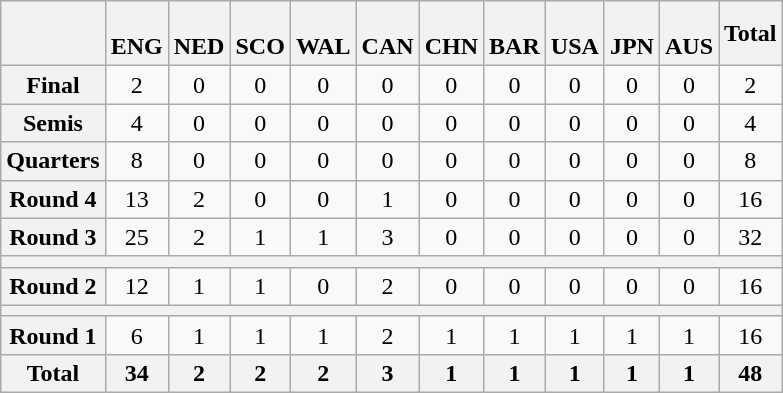<table class="wikitable">
<tr>
<th></th>
<th> <br>ENG</th>
<th> <br>NED</th>
<th> <br>SCO</th>
<th> <br>WAL</th>
<th> <br>CAN</th>
<th> <br>CHN</th>
<th> <br>BAR</th>
<th> <br>USA</th>
<th> <br>JPN</th>
<th> <br>AUS</th>
<th>Total</th>
</tr>
<tr align="center">
<th>Final</th>
<td>2</td>
<td>0</td>
<td>0</td>
<td>0</td>
<td>0</td>
<td>0</td>
<td>0</td>
<td>0</td>
<td>0</td>
<td>0</td>
<td>2</td>
</tr>
<tr align="center">
<th>Semis</th>
<td>4</td>
<td>0</td>
<td>0</td>
<td>0</td>
<td>0</td>
<td>0</td>
<td>0</td>
<td>0</td>
<td>0</td>
<td>0</td>
<td>4</td>
</tr>
<tr align="center">
<th>Quarters</th>
<td>8</td>
<td>0</td>
<td>0</td>
<td>0</td>
<td>0</td>
<td>0</td>
<td>0</td>
<td>0</td>
<td>0</td>
<td>0</td>
<td>8</td>
</tr>
<tr align="center">
<th>Round 4</th>
<td>13</td>
<td>2</td>
<td>0</td>
<td>0</td>
<td>1</td>
<td>0</td>
<td>0</td>
<td>0</td>
<td>0</td>
<td>0</td>
<td>16</td>
</tr>
<tr align="center">
<th>Round 3</th>
<td>25</td>
<td>2</td>
<td>1</td>
<td>1</td>
<td>3</td>
<td>0</td>
<td>0</td>
<td>0</td>
<td>0</td>
<td>0</td>
<td>32</td>
</tr>
<tr align="center">
<th colspan=26></th>
</tr>
<tr align="center">
<th>Round 2</th>
<td>12</td>
<td>1</td>
<td>1</td>
<td>0</td>
<td>2</td>
<td>0</td>
<td>0</td>
<td>0</td>
<td>0</td>
<td>0</td>
<td>16</td>
</tr>
<tr align="center">
<th colspan=26></th>
</tr>
<tr align="center">
<th>Round 1</th>
<td>6</td>
<td>1</td>
<td>1</td>
<td>1</td>
<td>2</td>
<td>1</td>
<td>1</td>
<td>1</td>
<td>1</td>
<td>1</td>
<td>16</td>
</tr>
<tr>
<th>Total</th>
<th>34</th>
<th>2</th>
<th>2</th>
<th>2</th>
<th>3</th>
<th>1</th>
<th>1</th>
<th>1</th>
<th>1</th>
<th>1</th>
<th>48</th>
</tr>
</table>
